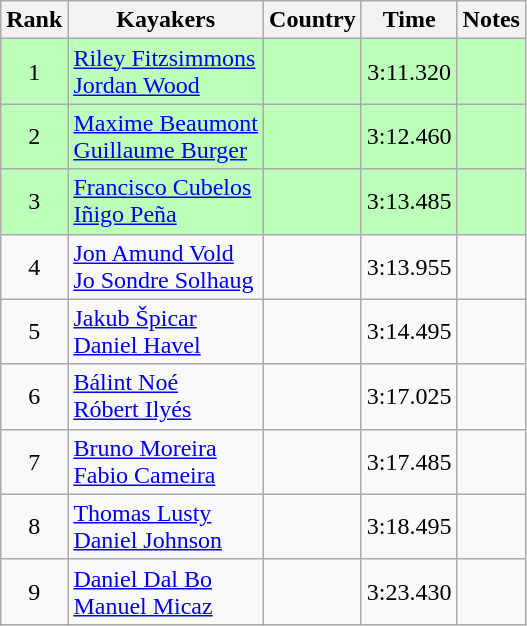<table class="wikitable" style="text-align:center">
<tr>
<th>Rank</th>
<th>Kayakers</th>
<th>Country</th>
<th>Time</th>
<th>Notes</th>
</tr>
<tr bgcolor=bbffbb>
<td>1</td>
<td align="left"><a href='#'>Riley Fitzsimmons</a><br><a href='#'>Jordan Wood</a></td>
<td align="left"></td>
<td>3:11.320</td>
<td></td>
</tr>
<tr bgcolor=bbffbb>
<td>2</td>
<td align="left"><a href='#'>Maxime Beaumont</a><br><a href='#'>Guillaume Burger</a></td>
<td align="left"></td>
<td>3:12.460</td>
<td></td>
</tr>
<tr bgcolor=bbffbb>
<td>3</td>
<td align="left"><a href='#'>Francisco Cubelos</a><br><a href='#'>Iñigo Peña</a></td>
<td align="left"></td>
<td>3:13.485</td>
<td></td>
</tr>
<tr>
<td>4</td>
<td align="left"><a href='#'>Jon Amund Vold</a><br><a href='#'>Jo Sondre Solhaug</a></td>
<td align="left"></td>
<td>3:13.955</td>
<td></td>
</tr>
<tr>
<td>5</td>
<td align="left"><a href='#'>Jakub Špicar</a><br><a href='#'>Daniel Havel</a></td>
<td align="left"></td>
<td>3:14.495</td>
<td></td>
</tr>
<tr>
<td>6</td>
<td align="left"><a href='#'>Bálint Noé</a><br><a href='#'>Róbert Ilyés</a></td>
<td align="left"></td>
<td>3:17.025</td>
<td></td>
</tr>
<tr>
<td>7</td>
<td align="left"><a href='#'>Bruno Moreira</a><br><a href='#'>Fabio Cameira</a></td>
<td align="left"></td>
<td>3:17.485</td>
<td></td>
</tr>
<tr>
<td>8</td>
<td align="left"><a href='#'>Thomas Lusty</a><br><a href='#'>Daniel Johnson</a></td>
<td align="left"></td>
<td>3:18.495</td>
<td></td>
</tr>
<tr>
<td>9</td>
<td align="left"><a href='#'>Daniel Dal Bo</a><br><a href='#'>Manuel Micaz</a></td>
<td align="left"></td>
<td>3:23.430</td>
<td></td>
</tr>
</table>
